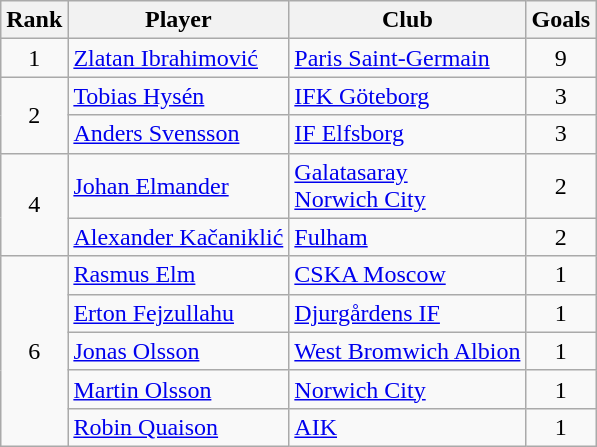<table class="wikitable" style="text-align: center;">
<tr>
<th>Rank</th>
<th>Player</th>
<th>Club</th>
<th>Goals</th>
</tr>
<tr>
<td rowspan="1">1</td>
<td align="left"><a href='#'>Zlatan Ibrahimović</a></td>
<td align="left"> <a href='#'>Paris Saint-Germain</a></td>
<td>9</td>
</tr>
<tr>
<td rowspan="2">2</td>
<td align="left"><a href='#'>Tobias Hysén</a></td>
<td align="left"> <a href='#'>IFK Göteborg</a></td>
<td>3</td>
</tr>
<tr>
<td align="left"><a href='#'>Anders Svensson</a></td>
<td align="left"> <a href='#'>IF Elfsborg</a></td>
<td>3</td>
</tr>
<tr>
<td rowspan="2">4</td>
<td align="left"><a href='#'>Johan Elmander</a></td>
<td align="left"> <a href='#'>Galatasaray</a> <br>  <a href='#'>Norwich City</a></td>
<td>2</td>
</tr>
<tr>
<td align="left"><a href='#'>Alexander Kačaniklić</a></td>
<td align="left"> <a href='#'>Fulham</a></td>
<td>2</td>
</tr>
<tr>
<td rowspan="5">6</td>
<td align="left"><a href='#'>Rasmus Elm</a></td>
<td align="left"> <a href='#'>CSKA Moscow</a></td>
<td>1</td>
</tr>
<tr>
<td align="left"><a href='#'>Erton Fejzullahu</a></td>
<td align="left"> <a href='#'>Djurgårdens IF</a></td>
<td>1</td>
</tr>
<tr>
<td align="left"><a href='#'>Jonas Olsson</a></td>
<td align="left"> <a href='#'>West Bromwich Albion</a></td>
<td>1</td>
</tr>
<tr>
<td align="left"><a href='#'>Martin Olsson</a></td>
<td align="left"> <a href='#'>Norwich City</a></td>
<td>1</td>
</tr>
<tr>
<td align="left"><a href='#'>Robin Quaison</a></td>
<td align="left"> <a href='#'>AIK</a></td>
<td>1</td>
</tr>
</table>
